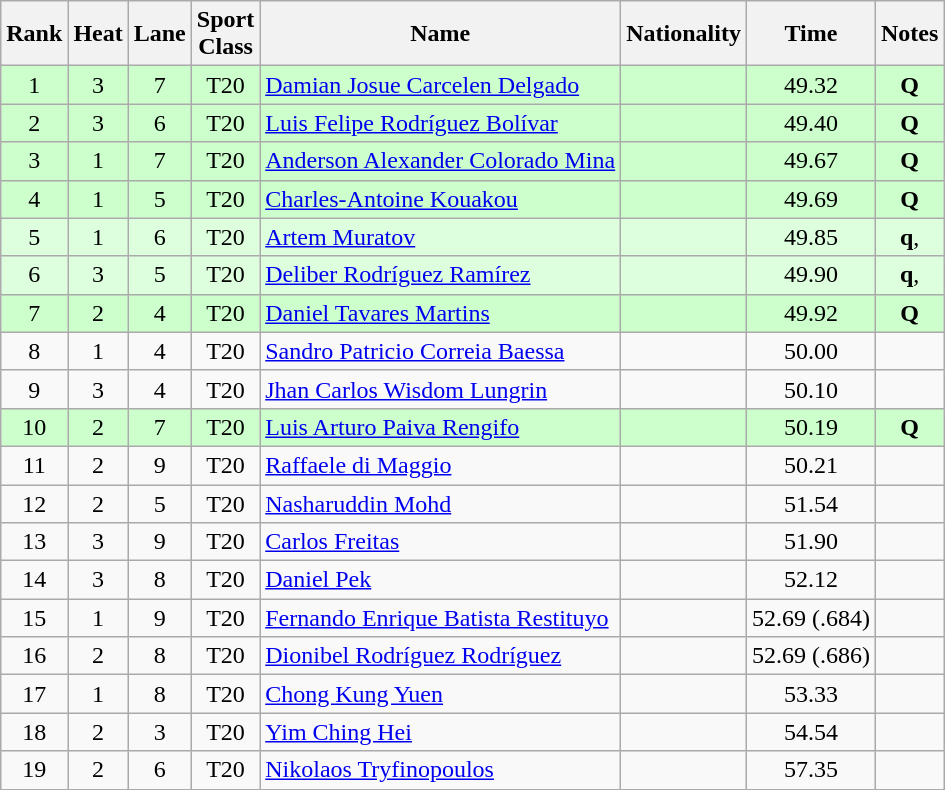<table class="wikitable sortable" style="text-align:center">
<tr>
<th>Rank</th>
<th>Heat</th>
<th>Lane</th>
<th>Sport<br>Class</th>
<th>Name</th>
<th>Nationality</th>
<th>Time</th>
<th>Notes</th>
</tr>
<tr bgcolor="ccffcc">
<td>1</td>
<td>3</td>
<td>7</td>
<td>T20</td>
<td align="left"><a href='#'>Damian Josue Carcelen Delgado</a></td>
<td align="left"></td>
<td>49.32</td>
<td><strong>Q</strong></td>
</tr>
<tr bgcolor="ccffcc">
<td>2</td>
<td>3</td>
<td>6</td>
<td>T20</td>
<td align="left"><a href='#'>Luis Felipe Rodríguez Bolívar</a></td>
<td align="left"></td>
<td>49.40</td>
<td><strong>Q</strong></td>
</tr>
<tr bgcolor="ccffcc">
<td>3</td>
<td>1</td>
<td>7</td>
<td>T20</td>
<td align="left"><a href='#'>Anderson Alexander Colorado Mina</a></td>
<td align="left"></td>
<td>49.67</td>
<td><strong>Q</strong></td>
</tr>
<tr bgcolor="ccffcc">
<td>4</td>
<td>1</td>
<td>5</td>
<td>T20</td>
<td align="left"><a href='#'>Charles-Antoine Kouakou</a></td>
<td align="left"></td>
<td>49.69</td>
<td><strong>Q</strong></td>
</tr>
<tr bgcolor="ddffdd">
<td>5</td>
<td>1</td>
<td>6</td>
<td>T20</td>
<td align="left"><a href='#'>Artem Muratov</a></td>
<td align="left"></td>
<td>49.85</td>
<td><strong>q</strong>, </td>
</tr>
<tr bgcolor="ddffdd">
<td>6</td>
<td>3</td>
<td>5</td>
<td>T20</td>
<td align="left"><a href='#'>Deliber Rodríguez Ramírez</a></td>
<td align="left"></td>
<td>49.90</td>
<td><strong>q</strong>, </td>
</tr>
<tr bgcolor="ccffcc">
<td>7</td>
<td>2</td>
<td>4</td>
<td>T20</td>
<td align="left"><a href='#'>Daniel Tavares Martins</a></td>
<td align="left"></td>
<td>49.92</td>
<td><strong>Q</strong></td>
</tr>
<tr>
<td>8</td>
<td>1</td>
<td>4</td>
<td>T20</td>
<td align="left"><a href='#'>Sandro Patricio Correia Baessa</a></td>
<td align="left"></td>
<td>50.00</td>
<td></td>
</tr>
<tr>
<td>9</td>
<td>3</td>
<td>4</td>
<td>T20</td>
<td align="left"><a href='#'>Jhan Carlos Wisdom Lungrin</a></td>
<td align="left"></td>
<td>50.10</td>
<td></td>
</tr>
<tr bgcolor="ccffcc">
<td>10</td>
<td>2</td>
<td>7</td>
<td>T20</td>
<td align="left"><a href='#'>Luis Arturo Paiva Rengifo</a></td>
<td align="left"></td>
<td>50.19</td>
<td><strong>Q</strong></td>
</tr>
<tr>
<td>11</td>
<td>2</td>
<td>9</td>
<td>T20</td>
<td align="left"><a href='#'>Raffaele di Maggio</a></td>
<td align="left"></td>
<td>50.21</td>
<td></td>
</tr>
<tr>
<td>12</td>
<td>2</td>
<td>5</td>
<td>T20</td>
<td align="left"><a href='#'>Nasharuddin Mohd</a></td>
<td align="left"></td>
<td>51.54</td>
<td></td>
</tr>
<tr>
<td>13</td>
<td>3</td>
<td>9</td>
<td>T20</td>
<td align="left"><a href='#'>Carlos Freitas</a></td>
<td align="left"></td>
<td>51.90</td>
<td></td>
</tr>
<tr>
<td>14</td>
<td>3</td>
<td>8</td>
<td>T20</td>
<td align="left"><a href='#'>Daniel Pek</a></td>
<td align="left"></td>
<td>52.12</td>
<td></td>
</tr>
<tr>
<td>15</td>
<td>1</td>
<td>9</td>
<td>T20</td>
<td align="left"><a href='#'>Fernando Enrique Batista Restituyo</a></td>
<td align="left"></td>
<td>52.69 (.684)</td>
<td></td>
</tr>
<tr>
<td>16</td>
<td>2</td>
<td>8</td>
<td>T20</td>
<td align="left"><a href='#'>Dionibel Rodríguez Rodríguez</a></td>
<td align="left"></td>
<td>52.69 (.686)</td>
<td></td>
</tr>
<tr>
<td>17</td>
<td>1</td>
<td>8</td>
<td>T20</td>
<td align="left"><a href='#'>Chong Kung Yuen</a></td>
<td align="left"></td>
<td>53.33</td>
<td></td>
</tr>
<tr>
<td>18</td>
<td>2</td>
<td>3</td>
<td>T20</td>
<td align="left"><a href='#'>Yim Ching Hei</a></td>
<td align="left"></td>
<td>54.54</td>
<td></td>
</tr>
<tr>
<td>19</td>
<td>2</td>
<td>6</td>
<td>T20</td>
<td align="left"><a href='#'>Nikolaos Tryfinopoulos</a></td>
<td align="left"></td>
<td>57.35</td>
<td></td>
</tr>
</table>
